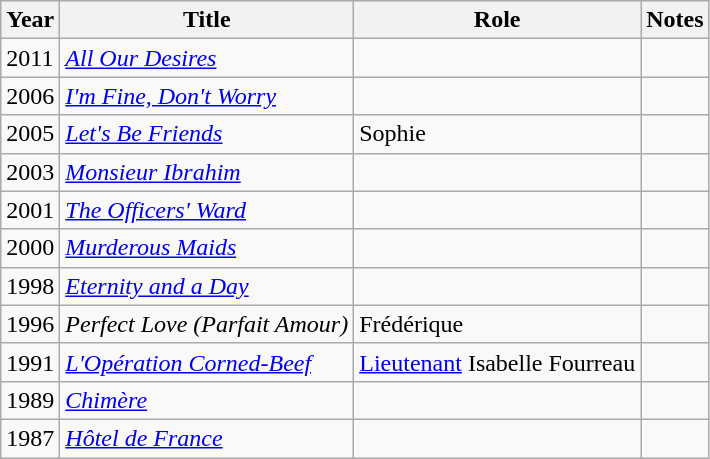<table class="wikitable sortable">
<tr>
<th>Year</th>
<th>Title</th>
<th>Role</th>
<th class="unsortable">Notes</th>
</tr>
<tr>
<td>2011</td>
<td><em><a href='#'>All Our Desires</a></em></td>
<td></td>
<td></td>
</tr>
<tr>
<td>2006</td>
<td><em><a href='#'>I'm Fine, Don't Worry</a></em></td>
<td></td>
<td></td>
</tr>
<tr>
<td>2005</td>
<td><em><a href='#'>Let's Be Friends</a></em></td>
<td>Sophie</td>
<td></td>
</tr>
<tr>
<td>2003</td>
<td><em><a href='#'>Monsieur Ibrahim</a></em></td>
<td></td>
<td></td>
</tr>
<tr>
<td>2001</td>
<td><em><a href='#'>The Officers' Ward</a></em></td>
<td></td>
<td></td>
</tr>
<tr>
<td>2000</td>
<td><em><a href='#'>Murderous Maids</a></em></td>
<td></td>
<td></td>
</tr>
<tr>
<td>1998</td>
<td><em><a href='#'>Eternity and a Day</a></em></td>
<td></td>
<td></td>
</tr>
<tr>
<td>1996</td>
<td><em>Perfect Love (Parfait Amour)</em></td>
<td>Frédérique</td>
<td></td>
</tr>
<tr>
<td>1991</td>
<td><em><a href='#'>L'Opération Corned-Beef</a></em></td>
<td><a href='#'>Lieutenant</a> Isabelle Fourreau</td>
<td></td>
</tr>
<tr>
<td>1989</td>
<td><em><a href='#'>Chimère</a></em></td>
<td></td>
<td></td>
</tr>
<tr>
<td>1987</td>
<td><em><a href='#'>Hôtel de France</a></em></td>
<td></td>
<td></td>
</tr>
</table>
